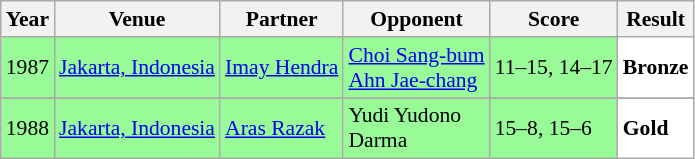<table class="sortable wikitable" style="font-size: 90%;">
<tr>
<th>Year</th>
<th>Venue</th>
<th>Partner</th>
<th>Opponent</th>
<th>Score</th>
<th>Result</th>
</tr>
<tr style="background:#98FB98">
<td align="center">1987</td>
<td align="left"><a href='#'>Jakarta, Indonesia</a></td>
<td align="left"> <a href='#'>Imay Hendra</a></td>
<td align="left"> <a href='#'>Choi Sang-bum</a> <br>  <a href='#'>Ahn Jae-chang</a></td>
<td align="left">11–15, 14–17</td>
<td style="text-align:left; background:white"> <strong>Bronze</strong></td>
</tr>
<tr>
</tr>
<tr style="background:#98FB98">
<td align="center">1988</td>
<td align="left"><a href='#'>Jakarta, Indonesia</a></td>
<td align="left"> <a href='#'>Aras Razak</a></td>
<td align="left"> Yudi Yudono <br>  Darma</td>
<td align="left">15–8, 15–6</td>
<td style="text-align:left; background:white"> <strong>Gold</strong></td>
</tr>
</table>
